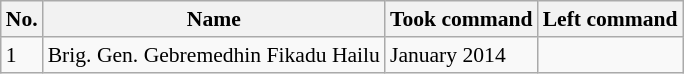<table class="wikitable" style="font-size:90%; text-align:left;">
<tr>
<th>No.</th>
<th>Name</th>
<th>Took command</th>
<th>Left command</th>
</tr>
<tr>
<td>1</td>
<td>Brig. Gen. Gebremedhin Fikadu Hailu</td>
<td>January 2014</td>
<td></td>
</tr>
</table>
